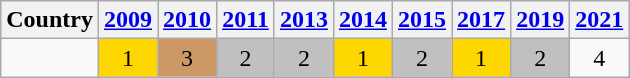<table class="wikitable" style="text-align: center">
<tr>
<th>Country</th>
<th><strong><a href='#'>2009</a></strong></th>
<th><strong><a href='#'>2010</a></strong></th>
<th><strong><a href='#'>2011</a></strong></th>
<th><strong><a href='#'>2013</a></strong></th>
<th><strong><a href='#'>2014</a></strong></th>
<th><strong><a href='#'>2015</a></strong></th>
<th><strong><a href='#'>2017</a></strong></th>
<th><strong><a href='#'>2019</a></strong></th>
<th><strong><a href='#'>2021</a></strong></th>
</tr>
<tr>
<td align= left></td>
<td bgcolor=gold>1</td>
<td bgcolor=#cc9966>3</td>
<td bgcolor=silver>2</td>
<td bgcolor=silver>2</td>
<td bgcolor=gold>1</td>
<td bgcolor=silver>2</td>
<td bgcolor=gold>1</td>
<td bgcolor=silver>2</td>
<td>4</td>
</tr>
</table>
